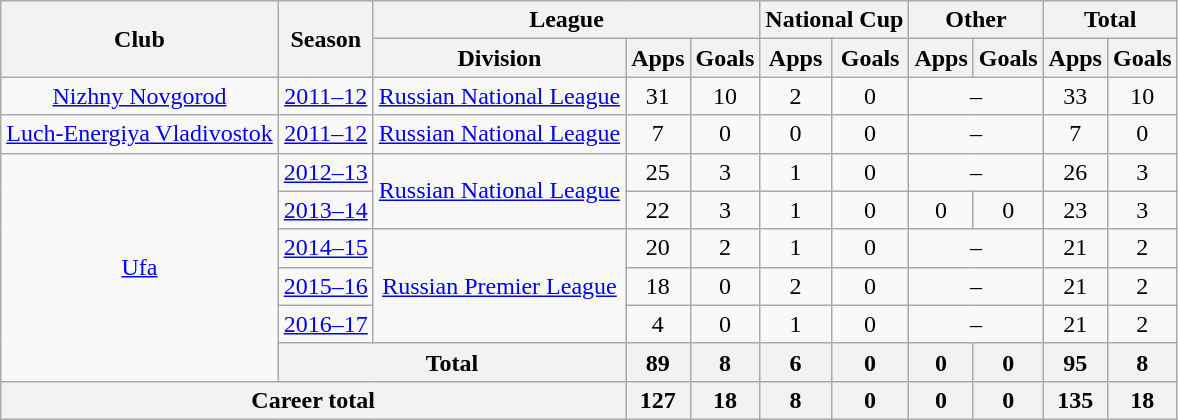<table class="wikitable" style="text-align: center;">
<tr>
<th rowspan="2">Club</th>
<th rowspan="2">Season</th>
<th colspan="3">League</th>
<th colspan="2">National Cup</th>
<th colspan="2">Other</th>
<th colspan="2">Total</th>
</tr>
<tr>
<th>Division</th>
<th>Apps</th>
<th>Goals</th>
<th>Apps</th>
<th>Goals</th>
<th>Apps</th>
<th>Goals</th>
<th>Apps</th>
<th>Goals</th>
</tr>
<tr>
<td valign="center"><a href='#'>Nizhny Novgorod</a></td>
<td><a href='#'>2011–12</a></td>
<td><a href='#'>Russian National League</a></td>
<td>31</td>
<td>10</td>
<td>2</td>
<td>0</td>
<td colspan="2">–</td>
<td>33</td>
<td>10</td>
</tr>
<tr>
<td valign="center"><a href='#'>Luch-Energiya Vladivostok</a></td>
<td><a href='#'>2011–12</a></td>
<td><a href='#'>Russian National League</a></td>
<td>7</td>
<td>0</td>
<td>0</td>
<td>0</td>
<td colspan="2">–</td>
<td>7</td>
<td>0</td>
</tr>
<tr>
<td rowspan="6" valign="center"><a href='#'>Ufa</a></td>
<td><a href='#'>2012–13</a></td>
<td rowspan="2" valign="center"><a href='#'>Russian National League</a></td>
<td>25</td>
<td>3</td>
<td>1</td>
<td>0</td>
<td colspan="2">–</td>
<td>26</td>
<td>3</td>
</tr>
<tr>
<td><a href='#'>2013–14</a></td>
<td>22</td>
<td>3</td>
<td>1</td>
<td>0</td>
<td>0</td>
<td>0</td>
<td>23</td>
<td>3</td>
</tr>
<tr>
<td><a href='#'>2014–15</a></td>
<td rowspan="3" valign="center"><a href='#'>Russian Premier League</a></td>
<td>20</td>
<td>2</td>
<td>1</td>
<td>0</td>
<td colspan="2">–</td>
<td>21</td>
<td>2</td>
</tr>
<tr>
<td><a href='#'>2015–16</a></td>
<td>18</td>
<td>0</td>
<td>2</td>
<td>0</td>
<td colspan="2">–</td>
<td>21</td>
<td>2</td>
</tr>
<tr>
<td><a href='#'>2016–17</a></td>
<td>4</td>
<td>0</td>
<td>1</td>
<td>0</td>
<td colspan="2">–</td>
<td>21</td>
<td>2</td>
</tr>
<tr>
<th colspan="2">Total</th>
<th>89</th>
<th>8</th>
<th>6</th>
<th>0</th>
<th>0</th>
<th>0</th>
<th>95</th>
<th>8</th>
</tr>
<tr>
<th colspan="3">Career total</th>
<th>127</th>
<th>18</th>
<th>8</th>
<th>0</th>
<th>0</th>
<th>0</th>
<th>135</th>
<th>18</th>
</tr>
</table>
